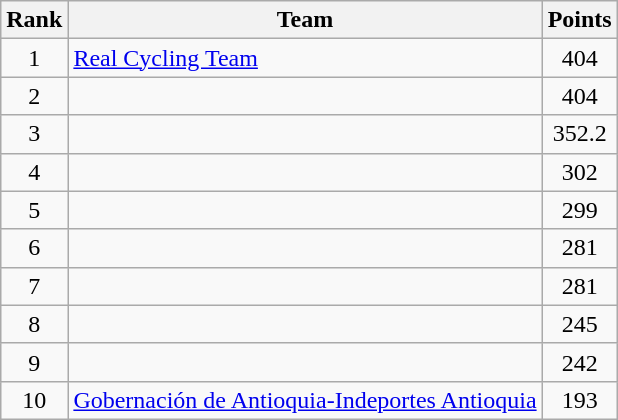<table class="wikitable sortable">
<tr>
<th>Rank</th>
<th>Team</th>
<th>Points</th>
</tr>
<tr>
<td align=center>1</td>
<td><a href='#'>Real Cycling Team</a></td>
<td align=center>404</td>
</tr>
<tr>
<td align=center>2</td>
<td></td>
<td align=center>404</td>
</tr>
<tr>
<td align=center>3</td>
<td></td>
<td align=center>352.2</td>
</tr>
<tr>
<td align=center>4</td>
<td></td>
<td align=center>302</td>
</tr>
<tr>
<td align=center>5</td>
<td></td>
<td align=center>299</td>
</tr>
<tr>
<td align=center>6</td>
<td></td>
<td align=center>281</td>
</tr>
<tr>
<td align=center>7</td>
<td></td>
<td align=center>281</td>
</tr>
<tr>
<td align=center>8</td>
<td></td>
<td align=center>245</td>
</tr>
<tr>
<td align=center>9</td>
<td></td>
<td align=center>242</td>
</tr>
<tr>
<td align=center>10</td>
<td><a href='#'>Gobernación de Antioquia-Indeportes Antioquia</a></td>
<td align=center>193</td>
</tr>
</table>
